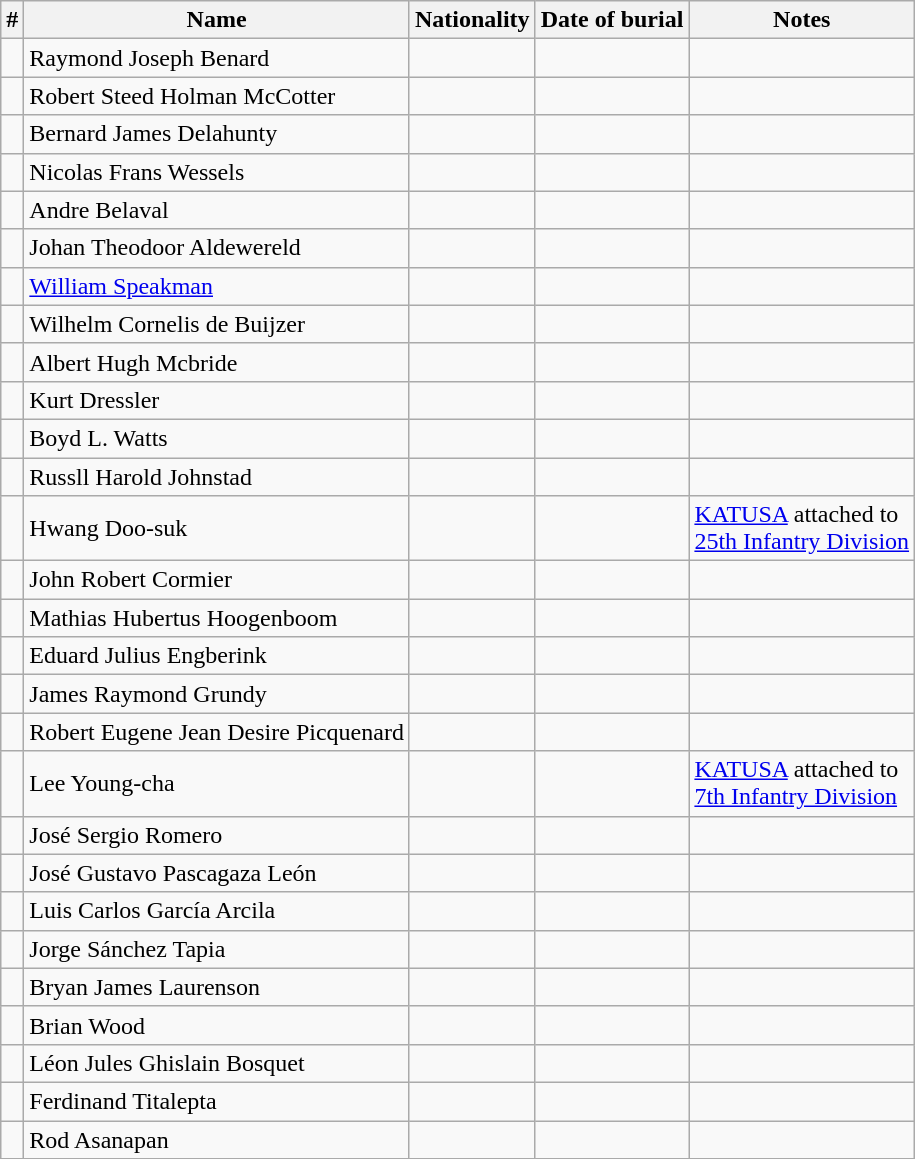<table class="wikitable sortable">
<tr>
<th>#</th>
<th>Name</th>
<th>Nationality</th>
<th>Date of burial</th>
<th>Notes</th>
</tr>
<tr>
<td></td>
<td>Raymond Joseph Benard</td>
<td></td>
<td></td>
<td></td>
</tr>
<tr>
<td></td>
<td>Robert Steed Holman McCotter</td>
<td></td>
<td></td>
<td></td>
</tr>
<tr>
<td></td>
<td>Bernard James Delahunty</td>
<td></td>
<td></td>
<td></td>
</tr>
<tr>
<td></td>
<td>Nicolas Frans Wessels</td>
<td></td>
<td></td>
<td></td>
</tr>
<tr>
<td></td>
<td>Andre Belaval</td>
<td></td>
<td></td>
<td></td>
</tr>
<tr>
<td></td>
<td>Johan Theodoor Aldewereld</td>
<td></td>
<td></td>
<td></td>
</tr>
<tr>
<td></td>
<td><a href='#'>William Speakman</a></td>
<td></td>
<td></td>
<td></td>
</tr>
<tr>
<td></td>
<td>Wilhelm Cornelis de Buijzer</td>
<td></td>
<td></td>
<td></td>
</tr>
<tr>
<td></td>
<td>Albert Hugh Mcbride</td>
<td></td>
<td></td>
<td></td>
</tr>
<tr>
<td></td>
<td>Kurt Dressler</td>
<td></td>
<td></td>
<td></td>
</tr>
<tr>
<td></td>
<td>Boyd L. Watts</td>
<td></td>
<td></td>
<td></td>
</tr>
<tr>
<td></td>
<td>Russll Harold Johnstad</td>
<td></td>
<td></td>
<td></td>
</tr>
<tr>
<td></td>
<td>Hwang Doo-suk</td>
<td></td>
<td></td>
<td><a href='#'>KATUSA</a> attached to<br><a href='#'>25th Infantry Division</a></td>
</tr>
<tr>
<td></td>
<td>John Robert Cormier</td>
<td></td>
<td></td>
<td></td>
</tr>
<tr>
<td></td>
<td>Mathias Hubertus Hoogenboom</td>
<td></td>
<td></td>
<td></td>
</tr>
<tr>
<td></td>
<td>Eduard Julius Engberink</td>
<td></td>
<td></td>
<td></td>
</tr>
<tr>
<td></td>
<td>James Raymond Grundy</td>
<td></td>
<td></td>
<td></td>
</tr>
<tr>
<td></td>
<td>Robert Eugene Jean Desire Picquenard</td>
<td></td>
<td></td>
<td></td>
</tr>
<tr>
<td></td>
<td>Lee Young-cha</td>
<td></td>
<td></td>
<td><a href='#'>KATUSA</a> attached to<br><a href='#'>7th Infantry Division</a></td>
</tr>
<tr>
<td></td>
<td>José Sergio Romero</td>
<td></td>
<td></td>
<td></td>
</tr>
<tr>
<td></td>
<td>José Gustavo Pascagaza León</td>
<td></td>
<td></td>
<td></td>
</tr>
<tr>
<td></td>
<td>Luis Carlos García Arcila</td>
<td></td>
<td></td>
<td></td>
</tr>
<tr>
<td></td>
<td>Jorge Sánchez Tapia</td>
<td></td>
<td></td>
<td></td>
</tr>
<tr>
<td></td>
<td>Bryan James Laurenson</td>
<td></td>
<td></td>
<td></td>
</tr>
<tr>
<td></td>
<td>Brian Wood</td>
<td></td>
<td></td>
<td></td>
</tr>
<tr>
<td></td>
<td>Léon Jules Ghislain Bosquet</td>
<td></td>
<td></td>
<td></td>
</tr>
<tr>
<td></td>
<td>Ferdinand Titalepta</td>
<td></td>
<td></td>
<td></td>
</tr>
<tr>
<td></td>
<td>Rod Asanapan</td>
<td></td>
<td></td>
<td></td>
</tr>
<tr>
</tr>
</table>
